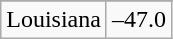<table class="wikitable">
<tr align="center">
</tr>
<tr align="center">
<td>Louisiana</td>
<td>–47.0</td>
</tr>
</table>
